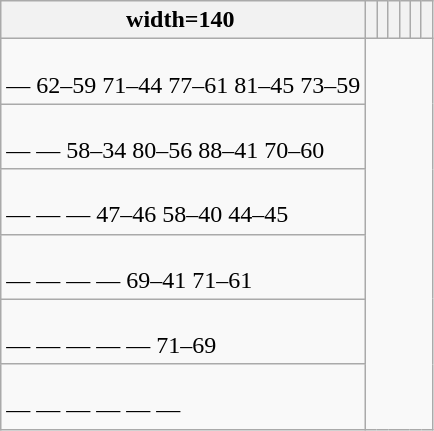<table class="wikitable" style="text-align:center;">
<tr>
<th>width=140 </th>
<th></th>
<th></th>
<th></th>
<th></th>
<th></th>
<th></th>
</tr>
<tr>
<td style="text-align:left;"><br> —
 62–59
 71–44
 77–61
 81–45
 73–59</td>
</tr>
<tr>
<td style="text-align:left;"><br> —
 —
 58–34
 80–56
 88–41
 70–60</td>
</tr>
<tr>
<td style="text-align:left;"><br> —
 —
 —
 47–46
 58–40
 44–45</td>
</tr>
<tr>
<td style="text-align:left;"><br> —
 —
 —
 —
 69–41
 71–61</td>
</tr>
<tr>
<td style="text-align:left;"><br> —
 —
 —
 —
 —
 71–69</td>
</tr>
<tr>
<td style="text-align:left;"><br> —
 —
 —
 —
 —
 —</td>
</tr>
</table>
